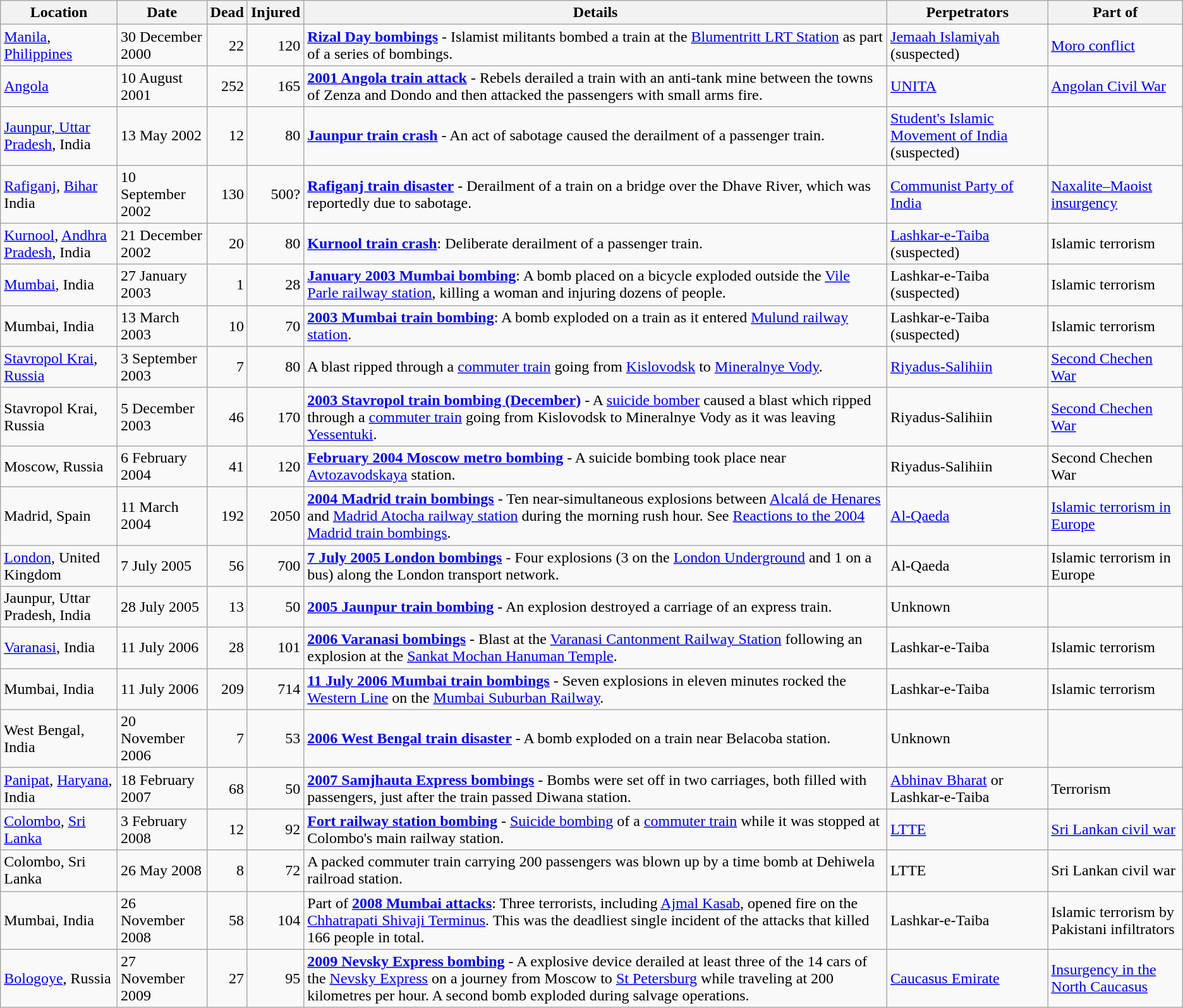<table class="wikitable sortable">
<tr>
<th>Location</th>
<th>Date</th>
<th>Dead</th>
<th>Injured</th>
<th>Details</th>
<th>Perpetrators</th>
<th>Part of</th>
</tr>
<tr>
<td> <a href='#'>Manila</a>, <a href='#'>Philippines</a></td>
<td>30 December 2000</td>
<td align="right">22</td>
<td align="right">120</td>
<td><strong><a href='#'>Rizal Day bombings</a></strong> - Islamist militants bombed a train at the <a href='#'>Blumentritt LRT Station</a> as part of a series of bombings.</td>
<td><a href='#'>Jemaah Islamiyah</a> (suspected)</td>
<td><a href='#'>Moro conflict</a></td>
</tr>
<tr>
<td> <a href='#'>Angola</a></td>
<td>10 August 2001</td>
<td align="right">252</td>
<td align="right">165</td>
<td><strong><a href='#'>2001 Angola train attack</a></strong> - Rebels derailed a train with an anti-tank mine between the towns of Zenza and Dondo and then attacked the passengers with small arms fire.</td>
<td><a href='#'>UNITA</a></td>
<td><a href='#'>Angolan Civil War</a></td>
</tr>
<tr>
<td> <a href='#'>Jaunpur, Uttar Pradesh</a>, India</td>
<td>13 May 2002</td>
<td align="right">12</td>
<td align="right">80</td>
<td><strong><a href='#'>Jaunpur train crash</a></strong> - An act of sabotage caused the derailment of a passenger train.</td>
<td><a href='#'>Student's Islamic Movement of India</a> (suspected)</td>
<td></td>
</tr>
<tr>
<td> <a href='#'>Rafiganj</a>, <a href='#'>Bihar</a> India</td>
<td>10 September 2002</td>
<td align="right">130</td>
<td align="right">500?</td>
<td><strong><a href='#'>Rafiganj train disaster</a></strong> - Derailment of a train on a bridge over the Dhave River, which was reportedly due to sabotage.</td>
<td><a href='#'>Communist Party of India</a></td>
<td><a href='#'>Naxalite–Maoist insurgency</a></td>
</tr>
<tr>
<td> <a href='#'>Kurnool</a>, <a href='#'>Andhra Pradesh</a>, India</td>
<td>21 December 2002</td>
<td align="right">20</td>
<td align="right">80</td>
<td><strong><a href='#'>Kurnool train crash</a></strong>: Deliberate derailment of a passenger train.</td>
<td><a href='#'>Lashkar-e-Taiba</a> (suspected)</td>
<td>Islamic terrorism</td>
</tr>
<tr>
<td> <a href='#'>Mumbai</a>, India</td>
<td>27 January 2003</td>
<td align="right">1</td>
<td align="right">28</td>
<td><strong><a href='#'>January 2003 Mumbai bombing</a></strong>: A bomb placed on a bicycle exploded outside the <a href='#'>Vile Parle railway station</a>, killing a woman and injuring dozens of people.</td>
<td>Lashkar-e-Taiba (suspected)</td>
<td>Islamic terrorism</td>
</tr>
<tr>
<td> Mumbai, India</td>
<td>13 March 2003</td>
<td align="right">10</td>
<td align="right">70</td>
<td><strong><a href='#'>2003 Mumbai train bombing</a></strong>: A bomb exploded on a train as it entered <a href='#'>Mulund railway station</a>.</td>
<td>Lashkar-e-Taiba (suspected)</td>
<td>Islamic terrorism</td>
</tr>
<tr>
<td> <a href='#'>Stavropol Krai</a>, <a href='#'>Russia</a></td>
<td>3 September 2003</td>
<td align="right">7</td>
<td align="right">80</td>
<td>A blast ripped through a <a href='#'>commuter train</a> going from <a href='#'>Kislovodsk</a> to <a href='#'>Mineralnye Vody</a>.</td>
<td><a href='#'>Riyadus-Salihiin</a></td>
<td><a href='#'>Second Chechen War</a></td>
</tr>
<tr>
<td> Stavropol Krai, Russia</td>
<td>5 December 2003</td>
<td align="right">46</td>
<td align="right">170</td>
<td><strong><a href='#'>2003 Stavropol train bombing (December)</a></strong> - A <a href='#'>suicide bomber</a> caused a blast which ripped through a <a href='#'>commuter train</a> going from Kislovodsk to Mineralnye Vody as it was leaving <a href='#'>Yessentuki</a>.</td>
<td>Riyadus-Salihiin</td>
<td><a href='#'>Second Chechen War</a></td>
</tr>
<tr>
<td> Moscow, Russia</td>
<td>6 February 2004</td>
<td align="right">41</td>
<td align="right">120</td>
<td><strong><a href='#'>February 2004 Moscow metro bombing</a></strong> - A suicide bombing took place near <a href='#'>Avtozavodskaya</a> station.</td>
<td>Riyadus-Salihiin</td>
<td>Second Chechen War</td>
</tr>
<tr>
<td> Madrid, Spain</td>
<td>11 March 2004</td>
<td align="right">192</td>
<td align="right">2050</td>
<td><strong><a href='#'>2004 Madrid train bombings</a></strong> - Ten near-simultaneous explosions between <a href='#'>Alcalá de Henares</a> and <a href='#'>Madrid Atocha railway station</a> during the morning rush hour. See <a href='#'>Reactions to the 2004 Madrid train bombings</a>.</td>
<td><a href='#'>Al-Qaeda</a></td>
<td><a href='#'>Islamic terrorism in Europe</a></td>
</tr>
<tr>
<td> <a href='#'>London</a>, United Kingdom</td>
<td>7 July 2005</td>
<td align="right">56</td>
<td align="right">700</td>
<td><strong><a href='#'>7 July 2005 London bombings</a></strong> - Four explosions (3 on the <a href='#'>London Underground</a> and 1 on a bus) along the London transport network.</td>
<td>Al-Qaeda</td>
<td>Islamic terrorism in Europe</td>
</tr>
<tr>
<td> Jaunpur, Uttar Pradesh, India</td>
<td>28 July 2005</td>
<td align="right">13</td>
<td align="right">50</td>
<td><strong><a href='#'>2005 Jaunpur train bombing</a></strong> - An explosion destroyed a carriage of an express train.</td>
<td>Unknown</td>
<td></td>
</tr>
<tr>
<td> <a href='#'>Varanasi</a>, India</td>
<td>11 July 2006</td>
<td align="right">28</td>
<td align="right">101</td>
<td><strong><a href='#'>2006 Varanasi bombings</a></strong> - Blast at the <a href='#'>Varanasi Cantonment Railway Station</a> following an explosion at the <a href='#'>Sankat Mochan Hanuman Temple</a>.</td>
<td>Lashkar-e-Taiba</td>
<td>Islamic terrorism</td>
</tr>
<tr>
<td> Mumbai, India</td>
<td>11 July 2006</td>
<td align="right">209</td>
<td align="right">714</td>
<td><strong><a href='#'>11 July 2006 Mumbai train bombings</a></strong> - Seven explosions in eleven minutes rocked the <a href='#'>Western Line</a> on the <a href='#'>Mumbai Suburban Railway</a>.</td>
<td>Lashkar-e-Taiba</td>
<td>Islamic terrorism</td>
</tr>
<tr>
<td> West Bengal, India</td>
<td>20 November 2006</td>
<td align="right">7</td>
<td align="right">53</td>
<td><strong><a href='#'>2006 West Bengal train disaster</a></strong> - A bomb exploded on a train near Belacoba station.</td>
<td>Unknown</td>
<td></td>
</tr>
<tr>
<td> <a href='#'>Panipat</a>, <a href='#'>Haryana</a>, India</td>
<td>18 February 2007</td>
<td align="right">68</td>
<td align="right">50</td>
<td><strong><a href='#'>2007 Samjhauta Express bombings</a></strong> - Bombs were set off in two carriages, both filled with passengers, just after the train passed Diwana station.</td>
<td><a href='#'>Abhinav Bharat</a> or Lashkar-e-Taiba</td>
<td>Terrorism</td>
</tr>
<tr>
<td> <a href='#'>Colombo</a>, <a href='#'>Sri Lanka</a></td>
<td>3 February 2008</td>
<td align="right">12</td>
<td align="right">92</td>
<td><strong><a href='#'>Fort railway station bombing</a></strong> - <a href='#'>Suicide bombing</a> of a <a href='#'>commuter train</a> while it was stopped at Colombo's main railway station.</td>
<td><a href='#'>LTTE</a></td>
<td><a href='#'>Sri Lankan civil war</a></td>
</tr>
<tr>
<td> Colombo, Sri Lanka</td>
<td>26 May 2008</td>
<td align="right">8</td>
<td align="right">72</td>
<td>A packed commuter train carrying 200 passengers was blown up by a time bomb at Dehiwela railroad station.</td>
<td>LTTE</td>
<td>Sri Lankan civil war</td>
</tr>
<tr>
<td> Mumbai, India</td>
<td>26 November 2008</td>
<td align="right">58</td>
<td align="right">104</td>
<td>Part of <strong><a href='#'>2008 Mumbai attacks</a></strong>: Three terrorists, including <a href='#'>Ajmal Kasab</a>, opened fire on the <a href='#'>Chhatrapati Shivaji Terminus</a>. This was the deadliest single incident of the attacks that killed 166 people in total.</td>
<td>Lashkar-e-Taiba</td>
<td>Islamic terrorism by Pakistani infiltrators</td>
</tr>
<tr>
<td> <a href='#'>Bologoye</a>, Russia</td>
<td>27 November 2009</td>
<td align="right">27</td>
<td align="right">95</td>
<td><strong><a href='#'>2009 Nevsky Express bombing</a></strong> - A  explosive device derailed at least three of the 14 cars of the <a href='#'>Nevsky Express</a> on a journey from Moscow to <a href='#'>St Petersburg</a> while traveling at 200 kilometres per hour. A second bomb exploded during salvage operations.</td>
<td><a href='#'>Caucasus Emirate</a></td>
<td><a href='#'>Insurgency in the North Caucasus</a></td>
</tr>
</table>
